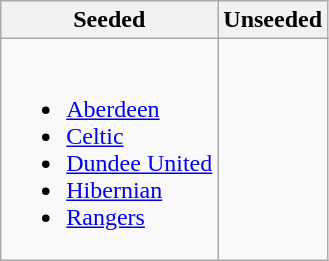<table class="wikitable">
<tr>
<th>Seeded</th>
<th>Unseeded</th>
</tr>
<tr>
<td valign=top><br><ul><li><a href='#'>Aberdeen</a></li><li><a href='#'>Celtic</a></li><li><a href='#'>Dundee United</a></li><li><a href='#'>Hibernian</a></li><li><a href='#'>Rangers</a></li></ul></td>
<td valign=top></td>
</tr>
</table>
